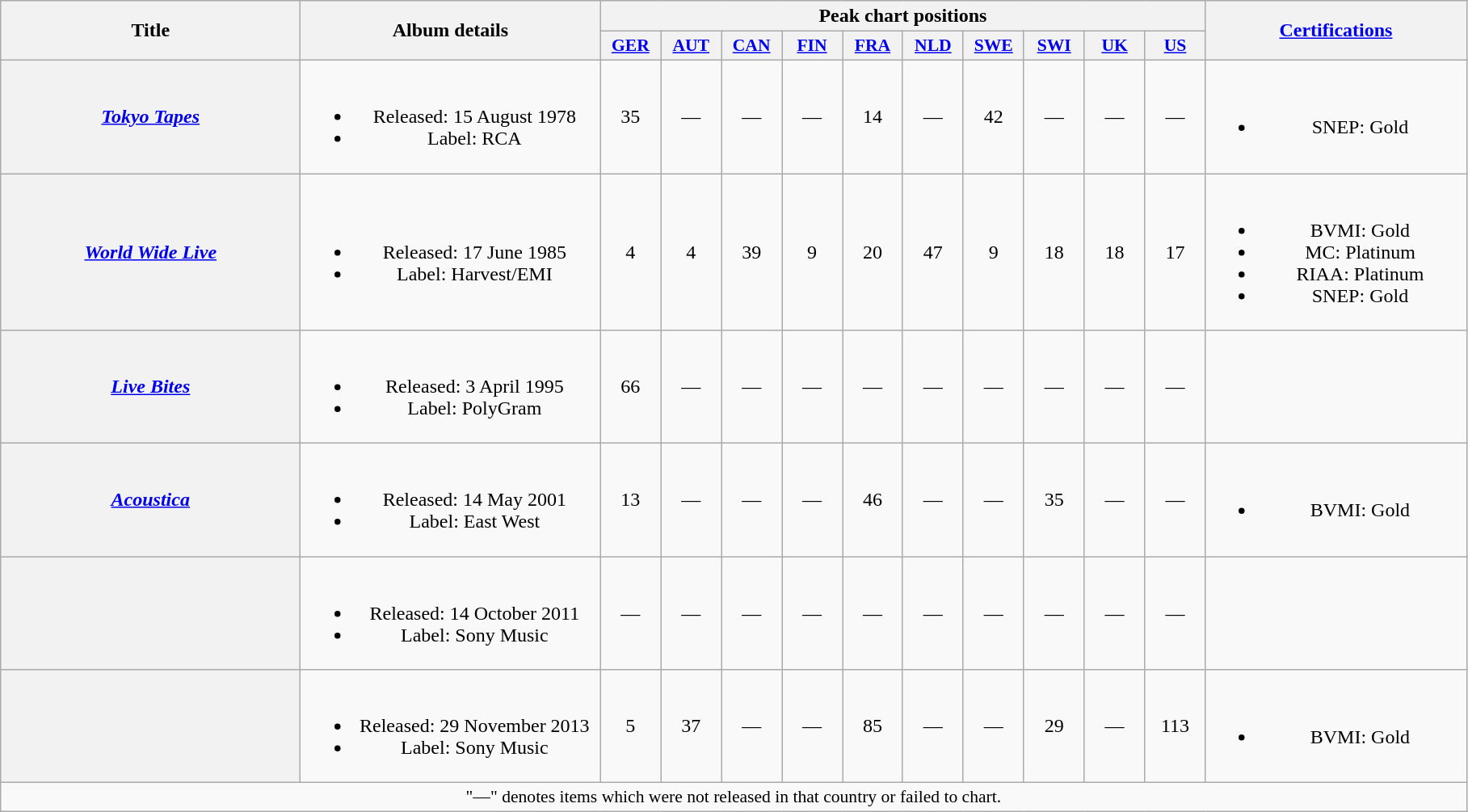<table class="wikitable plainrowheaders" style="text-align:center;">
<tr>
<th scope="col" rowspan="2" style="width:15em;">Title</th>
<th scope="col" rowspan="2" style="width:15em;">Album details</th>
<th scope="col" colspan="10">Peak chart positions</th>
<th scope="col" rowspan="2" style="width:13em;"><a href='#'>Certifications</a></th>
</tr>
<tr>
<th scope="col" style="width:3em;font-size:90%;"><a href='#'>GER</a><br></th>
<th scope="col" style="width:3em;font-size:90%;"><a href='#'>AUT</a><br></th>
<th scope="col" style="width:3em;font-size:90%;"><a href='#'>CAN</a><br></th>
<th scope="col" style="width:3em;font-size:90%;"><a href='#'>FIN</a><br></th>
<th scope="col" style="width:3em;font-size:90%;"><a href='#'>FRA</a><br></th>
<th scope="col" style="width:3em;font-size:90%;"><a href='#'>NLD</a><br></th>
<th scope="col" style="width:3em;font-size:90%;"><a href='#'>SWE</a><br></th>
<th scope="col" style="width:3em;font-size:90%;"><a href='#'>SWI</a><br></th>
<th scope="col" style="width:3em;font-size:90%;"><a href='#'>UK</a><br></th>
<th scope="col" style="width:3em;font-size:90%;"><a href='#'>US</a><br></th>
</tr>
<tr>
<th scope="row"><em><a href='#'>Tokyo Tapes</a></em></th>
<td><br><ul><li>Released: 15 August 1978 </li><li>Label: RCA</li></ul></td>
<td>35</td>
<td>—</td>
<td>—</td>
<td>—</td>
<td>14</td>
<td>—</td>
<td>42</td>
<td>—</td>
<td>—</td>
<td>—</td>
<td><br><ul><li>SNEP: Gold</li></ul></td>
</tr>
<tr>
<th scope="row"><em><a href='#'>World Wide Live</a></em></th>
<td><br><ul><li>Released: 17 June 1985 </li><li>Label: Harvest/EMI</li></ul></td>
<td>4</td>
<td>4</td>
<td>39</td>
<td>9</td>
<td>20</td>
<td>47</td>
<td>9</td>
<td>18</td>
<td>18</td>
<td>17</td>
<td><br><ul><li>BVMI: Gold</li><li>MC: Platinum</li><li>RIAA: Platinum</li><li>SNEP: Gold</li></ul></td>
</tr>
<tr>
<th scope="row"><em><a href='#'>Live Bites</a></em></th>
<td><br><ul><li>Released: 3 April 1995</li><li>Label: PolyGram</li></ul></td>
<td>66</td>
<td>—</td>
<td>—</td>
<td>—</td>
<td>—</td>
<td>—</td>
<td>—</td>
<td>—</td>
<td>—</td>
<td>—</td>
<td></td>
</tr>
<tr>
<th scope="row"><em><a href='#'>Acoustica</a></em></th>
<td><br><ul><li>Released: 14 May 2001</li><li>Label: East West</li></ul></td>
<td>13</td>
<td>—</td>
<td>—</td>
<td>—</td>
<td>46</td>
<td>—</td>
<td>—</td>
<td>35</td>
<td>—</td>
<td>—</td>
<td><br><ul><li>BVMI: Gold</li></ul></td>
</tr>
<tr>
<th scope="row"></th>
<td><br><ul><li>Released: 14 October 2011</li><li>Label: Sony Music</li></ul></td>
<td>—</td>
<td>—</td>
<td>—</td>
<td>—</td>
<td>—</td>
<td>—</td>
<td>—</td>
<td>—</td>
<td>—</td>
<td>—</td>
<td></td>
</tr>
<tr>
<th scope="row"></th>
<td><br><ul><li>Released: 29 November 2013</li><li>Label: Sony Music</li></ul></td>
<td>5</td>
<td>37</td>
<td>—</td>
<td>—</td>
<td>85</td>
<td>—</td>
<td>—</td>
<td>29</td>
<td>—</td>
<td>113</td>
<td><br><ul><li>BVMI: Gold</li></ul></td>
</tr>
<tr>
<td colspan="15" style="text-align:center; font-size:90%;">"—" denotes items which were not released in that country or failed to chart.</td>
</tr>
</table>
